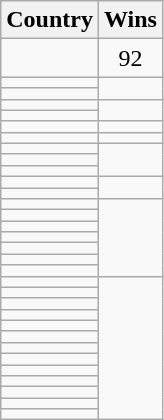<table class="wikitable sortable" style="border-collapse:collapse">
<tr>
<th>Country</th>
<th>Wins</th>
</tr>
<tr>
<td></td>
<td align="center">92</td>
</tr>
<tr>
<td></td>
<td rowspan="2" align="center"></td>
</tr>
<tr>
<td></td>
</tr>
<tr>
<td></td>
<td rowspan="2" align="center"></td>
</tr>
<tr>
<td></td>
</tr>
<tr>
<td></td>
<td align="center"></td>
</tr>
<tr>
<td></td>
<td align="center"></td>
</tr>
<tr>
<td></td>
<td rowspan="3" align="center"></td>
</tr>
<tr>
<td></td>
</tr>
<tr>
<td></td>
</tr>
<tr>
<td></td>
<td rowspan="2" align="center"></td>
</tr>
<tr>
<td></td>
</tr>
<tr>
<td></td>
<td rowspan="7" align="center"></td>
</tr>
<tr>
<td></td>
</tr>
<tr>
<td></td>
</tr>
<tr>
<td></td>
</tr>
<tr>
<td></td>
</tr>
<tr>
<td></td>
</tr>
<tr>
<td></td>
</tr>
<tr>
<td></td>
<td rowspan="15" align="center"></td>
</tr>
<tr>
<td></td>
</tr>
<tr>
<td></td>
</tr>
<tr>
<td></td>
</tr>
<tr>
<td></td>
</tr>
<tr>
<td></td>
</tr>
<tr>
<td></td>
</tr>
<tr>
<td></td>
</tr>
<tr>
<td></td>
</tr>
<tr>
<td></td>
</tr>
<tr>
<td></td>
</tr>
<tr>
<td></td>
</tr>
<tr>
<td></td>
</tr>
</table>
